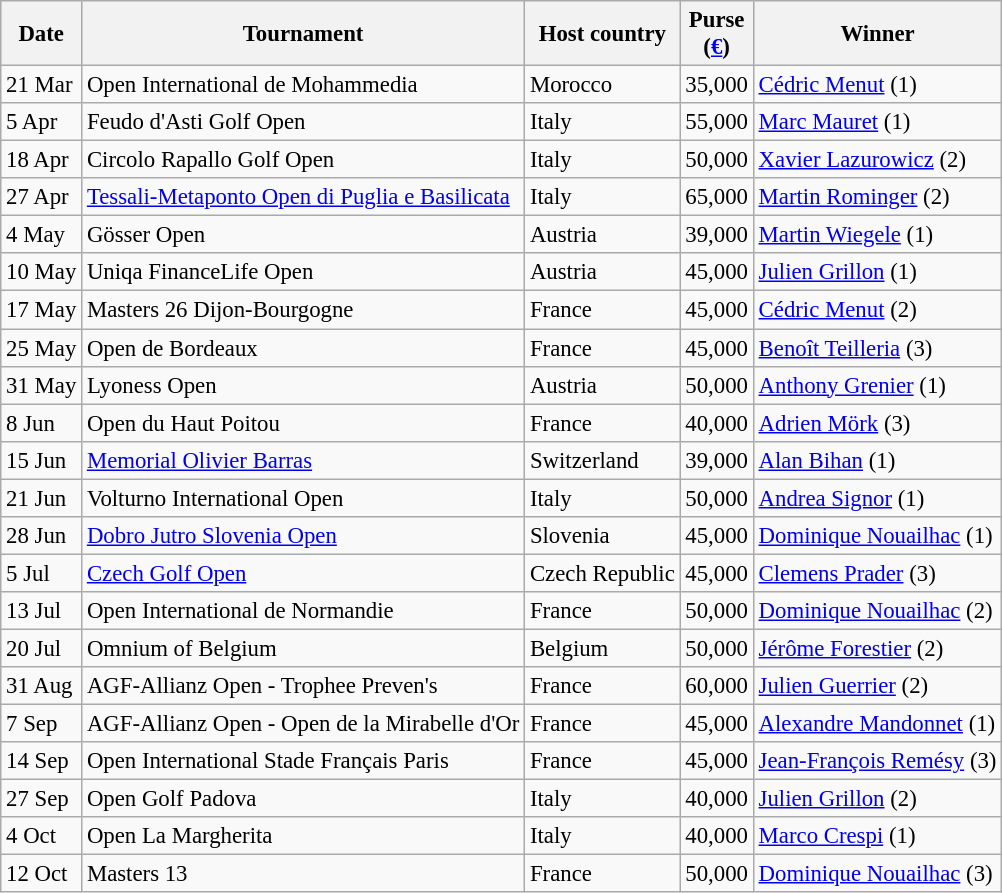<table class="wikitable" style="font-size:95%;">
<tr>
<th>Date</th>
<th>Tournament</th>
<th>Host country</th>
<th>Purse<br>(<a href='#'>€</a>)</th>
<th>Winner</th>
</tr>
<tr>
<td>21 Mar</td>
<td>Open International de Mohammedia</td>
<td>Morocco</td>
<td align=right>35,000</td>
<td> <a href='#'>Cédric Menut</a> (1)</td>
</tr>
<tr>
<td>5 Apr</td>
<td>Feudo d'Asti Golf Open</td>
<td>Italy</td>
<td align=right>55,000</td>
<td> <a href='#'>Marc Mauret</a> (1)</td>
</tr>
<tr>
<td>18 Apr</td>
<td>Circolo Rapallo Golf Open</td>
<td>Italy</td>
<td align=right>50,000</td>
<td> <a href='#'>Xavier Lazurowicz</a> (2)</td>
</tr>
<tr>
<td>27 Apr</td>
<td><a href='#'>Tessali-Metaponto Open di Puglia e Basilicata</a></td>
<td>Italy</td>
<td align=right>65,000</td>
<td> <a href='#'>Martin Rominger</a> (2)</td>
</tr>
<tr>
<td>4 May</td>
<td>Gösser Open</td>
<td>Austria</td>
<td align=right>39,000</td>
<td> <a href='#'>Martin Wiegele</a> (1)</td>
</tr>
<tr>
<td>10 May</td>
<td>Uniqa FinanceLife Open</td>
<td>Austria</td>
<td align=right>45,000</td>
<td> <a href='#'>Julien Grillon</a> (1)</td>
</tr>
<tr>
<td>17 May</td>
<td>Masters 26 Dijon-Bourgogne</td>
<td>France</td>
<td align=right>45,000</td>
<td> <a href='#'>Cédric Menut</a> (2)</td>
</tr>
<tr>
<td>25 May</td>
<td>Open de Bordeaux</td>
<td>France</td>
<td align=right>45,000</td>
<td> <a href='#'>Benoît Teilleria</a> (3)</td>
</tr>
<tr>
<td>31 May</td>
<td>Lyoness Open</td>
<td>Austria</td>
<td align=right>50,000</td>
<td> <a href='#'>Anthony Grenier</a> (1)</td>
</tr>
<tr>
<td>8 Jun</td>
<td>Open du Haut Poitou</td>
<td>France</td>
<td align=right>40,000</td>
<td> <a href='#'>Adrien Mörk</a> (3)</td>
</tr>
<tr>
<td>15 Jun</td>
<td><a href='#'>Memorial Olivier Barras</a></td>
<td>Switzerland</td>
<td align=right>39,000</td>
<td> <a href='#'>Alan Bihan</a> (1)</td>
</tr>
<tr>
<td>21 Jun</td>
<td>Volturno International Open</td>
<td>Italy</td>
<td align=right>50,000</td>
<td> <a href='#'>Andrea Signor</a> (1)</td>
</tr>
<tr>
<td>28 Jun</td>
<td><a href='#'>Dobro Jutro Slovenia Open</a></td>
<td>Slovenia</td>
<td align=right>45,000</td>
<td> <a href='#'>Dominique Nouailhac</a> (1)</td>
</tr>
<tr>
<td>5 Jul</td>
<td><a href='#'>Czech Golf Open</a></td>
<td>Czech Republic</td>
<td align=right>45,000</td>
<td> <a href='#'>Clemens Prader</a> (3)</td>
</tr>
<tr>
<td>13 Jul</td>
<td>Open International de Normandie</td>
<td>France</td>
<td align=right>50,000</td>
<td> <a href='#'>Dominique Nouailhac</a> (2)</td>
</tr>
<tr>
<td>20 Jul</td>
<td>Omnium of Belgium</td>
<td>Belgium</td>
<td align=right>50,000</td>
<td> <a href='#'>Jérôme Forestier</a> (2)</td>
</tr>
<tr>
<td>31 Aug</td>
<td>AGF-Allianz Open - Trophee Preven's</td>
<td>France</td>
<td align=right>60,000</td>
<td> <a href='#'>Julien Guerrier</a> (2)</td>
</tr>
<tr>
<td>7 Sep</td>
<td>AGF-Allianz Open - Open de la Mirabelle d'Or</td>
<td>France</td>
<td align=right>45,000</td>
<td> <a href='#'>Alexandre Mandonnet</a> (1)</td>
</tr>
<tr>
<td>14 Sep</td>
<td>Open International Stade Français Paris</td>
<td>France</td>
<td align=right>45,000</td>
<td> <a href='#'>Jean-François Remésy</a> (3)</td>
</tr>
<tr>
<td>27 Sep</td>
<td>Open Golf Padova</td>
<td>Italy</td>
<td align=right>40,000</td>
<td> <a href='#'>Julien Grillon</a> (2)</td>
</tr>
<tr>
<td>4 Oct</td>
<td>Open La Margherita</td>
<td>Italy</td>
<td align=right>40,000</td>
<td> <a href='#'>Marco Crespi</a> (1)</td>
</tr>
<tr>
<td>12 Oct</td>
<td>Masters 13</td>
<td>France</td>
<td align=right>50,000</td>
<td> <a href='#'>Dominique Nouailhac</a> (3)</td>
</tr>
</table>
